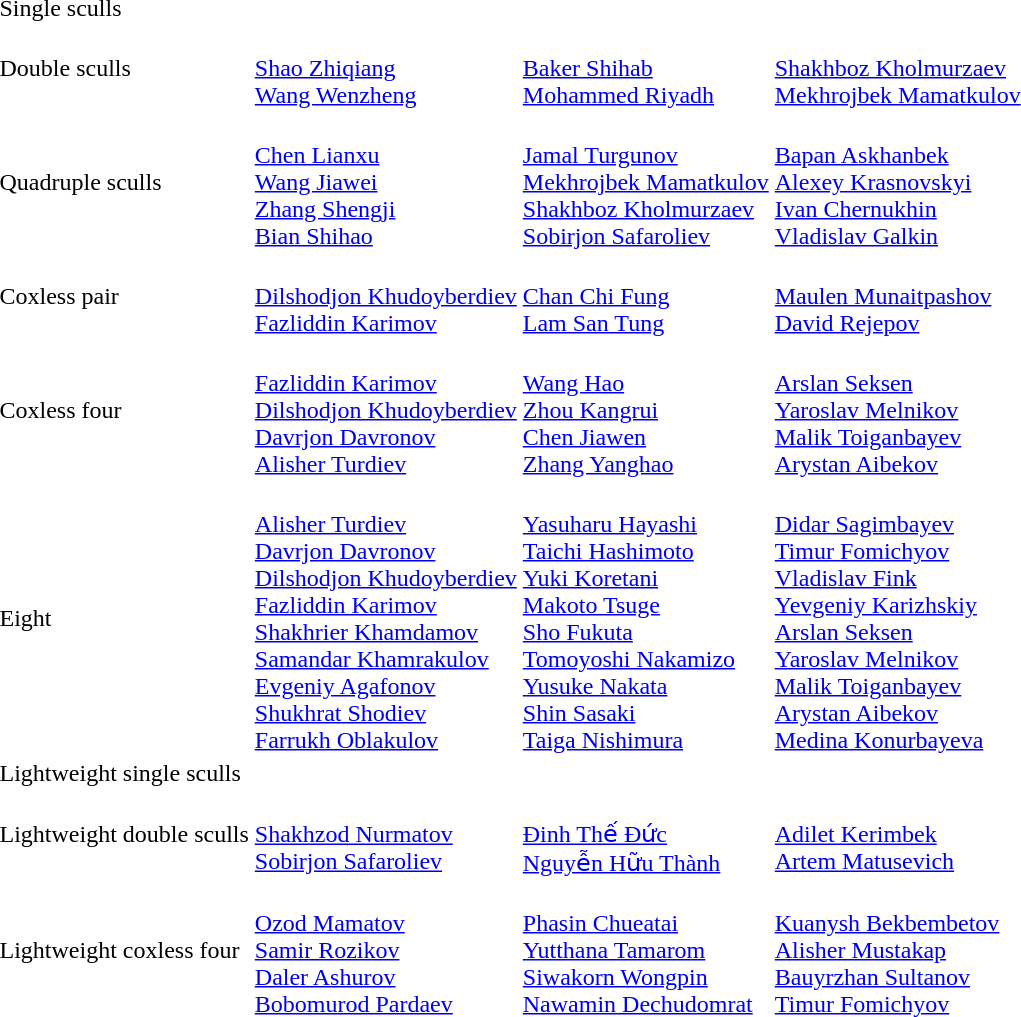<table>
<tr>
<td>Single sculls</td>
<td></td>
<td></td>
<td></td>
</tr>
<tr>
<td>Double sculls</td>
<td><br><a href='#'>Shao Zhiqiang</a><br><a href='#'>Wang Wenzheng</a></td>
<td><br><a href='#'>Baker Shihab</a><br><a href='#'>Mohammed Riyadh</a></td>
<td><br><a href='#'>Shakhboz Kholmurzaev</a><br><a href='#'>Mekhrojbek Mamatkulov</a></td>
</tr>
<tr>
<td>Quadruple sculls</td>
<td><br><a href='#'>Chen Lianxu</a><br><a href='#'>Wang Jiawei</a><br><a href='#'>Zhang Shengji</a><br><a href='#'>Bian Shihao</a></td>
<td><br><a href='#'>Jamal Turgunov</a><br><a href='#'>Mekhrojbek Mamatkulov</a><br><a href='#'>Shakhboz Kholmurzaev</a><br><a href='#'>Sobirjon Safaroliev</a></td>
<td><br><a href='#'>Bapan Askhanbek</a><br><a href='#'>Alexey Krasnovskyi</a><br><a href='#'>Ivan Chernukhin</a><br><a href='#'>Vladislav Galkin</a></td>
</tr>
<tr>
<td>Coxless pair</td>
<td><br><a href='#'>Dilshodjon Khudoyberdiev</a><br><a href='#'>Fazliddin Karimov</a></td>
<td><br><a href='#'>Chan Chi Fung</a><br><a href='#'>Lam San Tung</a></td>
<td><br><a href='#'>Maulen Munaitpashov</a><br><a href='#'>David Rejepov</a></td>
</tr>
<tr>
<td>Coxless four</td>
<td><br><a href='#'>Fazliddin Karimov</a><br><a href='#'>Dilshodjon Khudoyberdiev</a><br><a href='#'>Davrjon Davronov</a><br><a href='#'>Alisher Turdiev</a></td>
<td><br><a href='#'>Wang Hao</a><br><a href='#'>Zhou Kangrui</a><br><a href='#'>Chen Jiawen</a><br><a href='#'>Zhang Yanghao</a></td>
<td><br><a href='#'>Arslan Seksen</a><br><a href='#'>Yaroslav Melnikov</a><br><a href='#'>Malik Toiganbayev</a><br><a href='#'>Arystan Aibekov</a></td>
</tr>
<tr>
<td>Eight</td>
<td><br><a href='#'>Alisher Turdiev</a><br><a href='#'>Davrjon Davronov</a><br><a href='#'>Dilshodjon Khudoyberdiev</a><br><a href='#'>Fazliddin Karimov</a><br><a href='#'>Shakhrier Khamdamov</a><br><a href='#'>Samandar Khamrakulov</a><br><a href='#'>Evgeniy Agafonov</a><br><a href='#'>Shukhrat Shodiev</a><br><a href='#'>Farrukh Oblakulov</a></td>
<td><br><a href='#'>Yasuharu Hayashi</a><br><a href='#'>Taichi Hashimoto</a><br><a href='#'>Yuki Koretani</a><br><a href='#'>Makoto Tsuge</a><br><a href='#'>Sho Fukuta</a><br><a href='#'>Tomoyoshi Nakamizo</a><br><a href='#'>Yusuke Nakata</a><br><a href='#'>Shin Sasaki</a><br><a href='#'>Taiga Nishimura</a></td>
<td><br><a href='#'>Didar Sagimbayev</a><br><a href='#'>Timur Fomichyov</a><br><a href='#'>Vladislav Fink</a><br><a href='#'>Yevgeniy Karizhskiy</a><br><a href='#'>Arslan Seksen</a><br><a href='#'>Yaroslav Melnikov</a><br><a href='#'>Malik Toiganbayev</a><br><a href='#'>Arystan Aibekov</a><br><a href='#'>Medina Konurbayeva</a></td>
</tr>
<tr>
<td>Lightweight single sculls</td>
<td></td>
<td></td>
<td></td>
</tr>
<tr>
<td>Lightweight double sculls</td>
<td><br><a href='#'>Shakhzod Nurmatov</a><br><a href='#'>Sobirjon Safaroliev</a></td>
<td><br><a href='#'>Đinh Thế Đức</a><br><a href='#'>Nguyễn Hữu Thành</a></td>
<td><br><a href='#'>Adilet Kerimbek</a><br><a href='#'>Artem Matusevich</a></td>
</tr>
<tr>
<td>Lightweight coxless four</td>
<td><br><a href='#'>Ozod Mamatov</a><br><a href='#'>Samir Rozikov</a><br><a href='#'>Daler Ashurov</a><br><a href='#'>Bobomurod Pardaev</a></td>
<td><br><a href='#'>Phasin Chueatai</a><br><a href='#'>Yutthana Tamarom</a><br><a href='#'>Siwakorn Wongpin</a><br><a href='#'>Nawamin Dechudomrat</a></td>
<td><br><a href='#'>Kuanysh Bekbembetov</a><br><a href='#'>Alisher Mustakap</a><br><a href='#'>Bauyrzhan Sultanov</a><br><a href='#'>Timur Fomichyov</a></td>
</tr>
</table>
